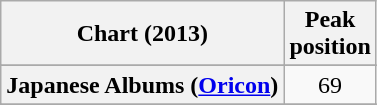<table class="wikitable sortable plainrowheaders">
<tr>
<th>Chart (2013)</th>
<th>Peak<br>position</th>
</tr>
<tr>
</tr>
<tr>
</tr>
<tr>
</tr>
<tr>
</tr>
<tr>
</tr>
<tr>
</tr>
<tr>
</tr>
<tr>
</tr>
<tr>
<th scope="row">Japanese Albums (<a href='#'>Oricon</a>)</th>
<td align="center">69</td>
</tr>
<tr>
</tr>
<tr>
</tr>
<tr>
</tr>
<tr>
</tr>
<tr>
</tr>
<tr>
</tr>
<tr>
</tr>
</table>
